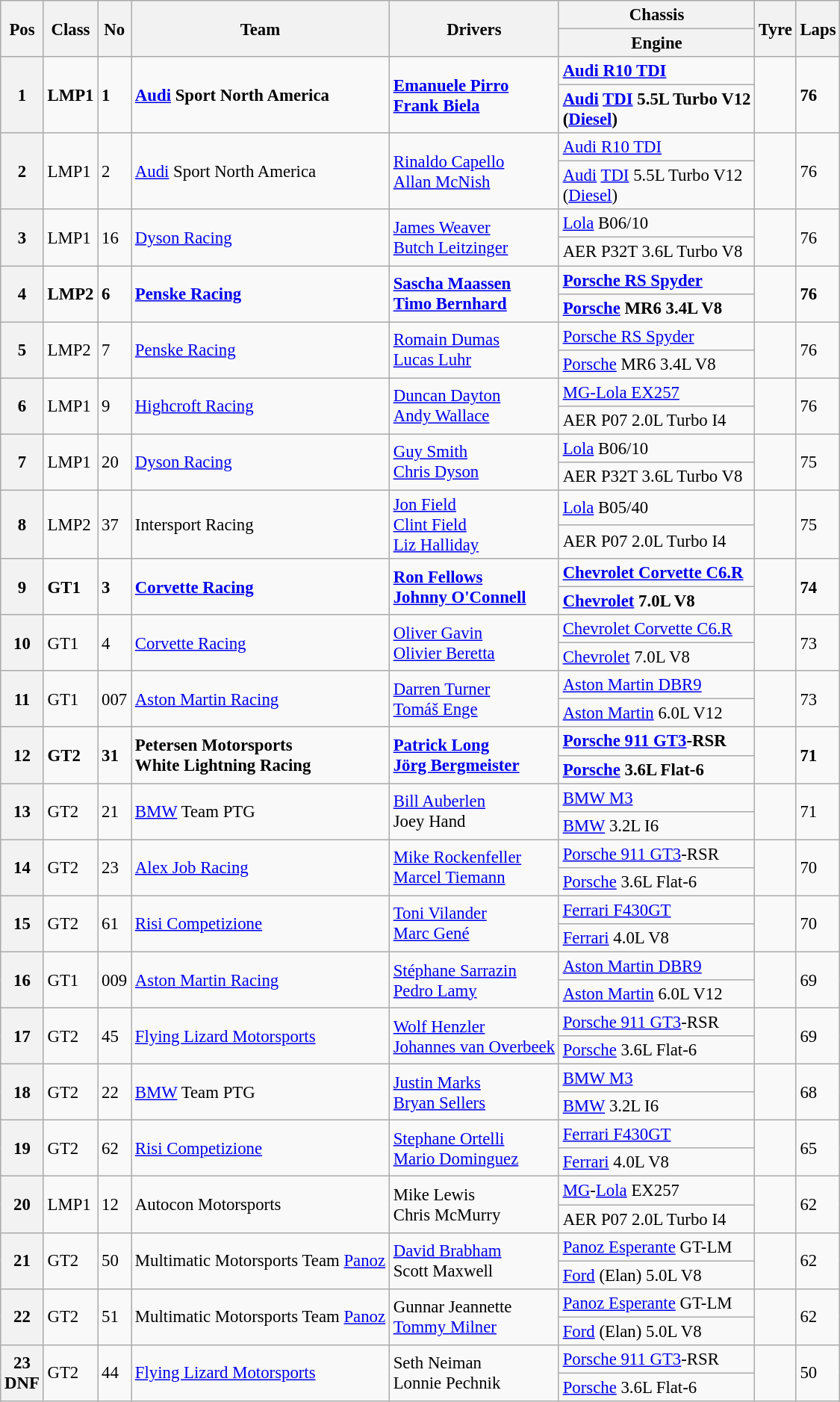<table class="wikitable" style="font-size: 95%;">
<tr>
<th rowspan=2>Pos</th>
<th rowspan=2>Class</th>
<th rowspan=2>No</th>
<th rowspan=2>Team</th>
<th rowspan=2>Drivers</th>
<th>Chassis</th>
<th rowspan=2>Tyre</th>
<th rowspan=2>Laps</th>
</tr>
<tr>
<th>Engine</th>
</tr>
<tr style="font-weight:bold">
<th rowspan=2>1</th>
<td rowspan=2>LMP1</td>
<td rowspan=2>1</td>
<td rowspan=2> <a href='#'>Audi</a> Sport North America</td>
<td rowspan=2> <a href='#'>Emanuele Pirro</a><br> <a href='#'>Frank Biela</a></td>
<td><a href='#'>Audi R10 TDI</a></td>
<td rowspan=2></td>
<td rowspan=2>76</td>
</tr>
<tr style="font-weight:bold">
<td><a href='#'>Audi</a> <a href='#'>TDI</a> 5.5L Turbo V12<br>(<a href='#'>Diesel</a>)</td>
</tr>
<tr>
<th rowspan=2>2</th>
<td rowspan=2>LMP1</td>
<td rowspan=2>2</td>
<td rowspan=2> <a href='#'>Audi</a> Sport North America</td>
<td rowspan=2> <a href='#'>Rinaldo Capello</a><br> <a href='#'>Allan McNish</a></td>
<td><a href='#'>Audi R10 TDI</a></td>
<td rowspan=2></td>
<td rowspan=2>76</td>
</tr>
<tr>
<td><a href='#'>Audi</a> <a href='#'>TDI</a> 5.5L Turbo V12<br>(<a href='#'>Diesel</a>)</td>
</tr>
<tr>
<th rowspan=2>3</th>
<td rowspan=2>LMP1</td>
<td rowspan=2>16</td>
<td rowspan=2> <a href='#'>Dyson Racing</a></td>
<td rowspan=2> <a href='#'>James Weaver</a><br> <a href='#'>Butch Leitzinger</a></td>
<td><a href='#'>Lola</a> B06/10</td>
<td rowspan=2></td>
<td rowspan=2>76</td>
</tr>
<tr>
<td>AER P32T 3.6L Turbo V8</td>
</tr>
<tr style="font-weight:bold">
<th rowspan=2>4</th>
<td rowspan=2>LMP2</td>
<td rowspan=2>6</td>
<td rowspan=2> <a href='#'>Penske Racing</a></td>
<td rowspan=2> <a href='#'>Sascha Maassen</a><br> <a href='#'>Timo Bernhard</a></td>
<td><a href='#'>Porsche RS Spyder</a></td>
<td rowspan=2></td>
<td rowspan=2>76</td>
</tr>
<tr style="font-weight:bold">
<td><a href='#'>Porsche</a> MR6 3.4L V8</td>
</tr>
<tr>
<th rowspan=2>5</th>
<td rowspan=2>LMP2</td>
<td rowspan=2>7</td>
<td rowspan=2> <a href='#'>Penske Racing</a></td>
<td rowspan=2> <a href='#'>Romain Dumas</a><br> <a href='#'>Lucas Luhr</a></td>
<td><a href='#'>Porsche RS Spyder</a></td>
<td rowspan=2></td>
<td rowspan=2>76</td>
</tr>
<tr>
<td><a href='#'>Porsche</a> MR6 3.4L V8</td>
</tr>
<tr>
<th rowspan=2>6</th>
<td rowspan=2>LMP1</td>
<td rowspan=2>9</td>
<td rowspan=2> <a href='#'>Highcroft Racing</a></td>
<td rowspan=2> <a href='#'>Duncan Dayton</a><br> <a href='#'>Andy Wallace</a></td>
<td><a href='#'>MG-Lola EX257</a></td>
<td rowspan=2></td>
<td rowspan=2>76</td>
</tr>
<tr>
<td>AER P07 2.0L Turbo I4</td>
</tr>
<tr>
<th rowspan=2>7</th>
<td rowspan=2>LMP1</td>
<td rowspan=2>20</td>
<td rowspan=2> <a href='#'>Dyson Racing</a></td>
<td rowspan=2> <a href='#'>Guy Smith</a><br> <a href='#'>Chris Dyson</a></td>
<td><a href='#'>Lola</a> B06/10</td>
<td rowspan=2></td>
<td rowspan=2>75</td>
</tr>
<tr>
<td>AER P32T 3.6L Turbo V8</td>
</tr>
<tr>
<th rowspan=2>8</th>
<td rowspan=2>LMP2</td>
<td rowspan=2>37</td>
<td rowspan=2> Intersport Racing</td>
<td rowspan=2> <a href='#'>Jon Field</a><br> <a href='#'>Clint Field</a><br> <a href='#'>Liz Halliday</a></td>
<td><a href='#'>Lola</a> B05/40</td>
<td rowspan=2></td>
<td rowspan=2>75</td>
</tr>
<tr>
<td>AER P07 2.0L Turbo I4</td>
</tr>
<tr style="font-weight:bold">
<th rowspan=2>9</th>
<td rowspan=2>GT1</td>
<td rowspan=2>3</td>
<td rowspan=2> <a href='#'>Corvette Racing</a></td>
<td rowspan=2> <a href='#'>Ron Fellows</a><br> <a href='#'>Johnny O'Connell</a></td>
<td><a href='#'>Chevrolet Corvette C6.R</a></td>
<td rowspan=2></td>
<td rowspan=2>74</td>
</tr>
<tr style="font-weight:bold">
<td><a href='#'>Chevrolet</a> 7.0L V8</td>
</tr>
<tr>
<th rowspan=2>10</th>
<td rowspan=2>GT1</td>
<td rowspan=2>4</td>
<td rowspan=2> <a href='#'>Corvette Racing</a></td>
<td rowspan=2> <a href='#'>Oliver Gavin</a><br> <a href='#'>Olivier Beretta</a></td>
<td><a href='#'>Chevrolet Corvette C6.R</a></td>
<td rowspan=2></td>
<td rowspan=2>73</td>
</tr>
<tr>
<td><a href='#'>Chevrolet</a> 7.0L V8</td>
</tr>
<tr>
<th rowspan=2>11</th>
<td rowspan=2>GT1</td>
<td rowspan=2>007</td>
<td rowspan=2> <a href='#'>Aston Martin Racing</a></td>
<td rowspan=2> <a href='#'>Darren Turner</a><br> <a href='#'>Tomáš Enge</a></td>
<td><a href='#'>Aston Martin DBR9</a></td>
<td rowspan=2></td>
<td rowspan=2>73</td>
</tr>
<tr>
<td><a href='#'>Aston Martin</a> 6.0L V12</td>
</tr>
<tr style="font-weight:bold">
<th rowspan=2>12</th>
<td rowspan=2>GT2</td>
<td rowspan=2>31</td>
<td rowspan=2> Petersen Motorsports<br> White Lightning Racing</td>
<td rowspan=2> <a href='#'>Patrick Long</a><br> <a href='#'>Jörg Bergmeister</a></td>
<td><a href='#'>Porsche 911 GT3</a>-RSR</td>
<td rowspan=2></td>
<td rowspan=2>71</td>
</tr>
<tr style="font-weight:bold">
<td><a href='#'>Porsche</a> 3.6L Flat-6</td>
</tr>
<tr>
<th rowspan=2>13</th>
<td rowspan=2>GT2</td>
<td rowspan=2>21</td>
<td rowspan=2> <a href='#'>BMW</a> Team PTG</td>
<td rowspan=2> <a href='#'>Bill Auberlen</a><br> Joey Hand</td>
<td><a href='#'>BMW M3</a></td>
<td rowspan=2></td>
<td rowspan=2>71</td>
</tr>
<tr>
<td><a href='#'>BMW</a> 3.2L I6</td>
</tr>
<tr>
<th rowspan=2>14</th>
<td rowspan=2>GT2</td>
<td rowspan=2>23</td>
<td rowspan=2> <a href='#'>Alex Job Racing</a></td>
<td rowspan=2> <a href='#'>Mike Rockenfeller</a><br> <a href='#'>Marcel Tiemann</a></td>
<td><a href='#'>Porsche 911 GT3</a>-RSR</td>
<td rowspan=2></td>
<td rowspan=2>70</td>
</tr>
<tr>
<td><a href='#'>Porsche</a> 3.6L Flat-6</td>
</tr>
<tr>
<th rowspan=2>15</th>
<td rowspan=2>GT2</td>
<td rowspan=2>61</td>
<td rowspan=2> <a href='#'>Risi Competizione</a></td>
<td rowspan=2> <a href='#'>Toni Vilander</a><br> <a href='#'>Marc Gené</a></td>
<td><a href='#'>Ferrari F430GT</a></td>
<td rowspan=2></td>
<td rowspan=2>70</td>
</tr>
<tr>
<td><a href='#'>Ferrari</a> 4.0L V8</td>
</tr>
<tr>
<th rowspan=2>16</th>
<td rowspan=2>GT1</td>
<td rowspan=2>009</td>
<td rowspan=2> <a href='#'>Aston Martin Racing</a></td>
<td rowspan=2> <a href='#'>Stéphane Sarrazin</a><br> <a href='#'>Pedro Lamy</a></td>
<td><a href='#'>Aston Martin DBR9</a></td>
<td rowspan=2></td>
<td rowspan=2>69</td>
</tr>
<tr>
<td><a href='#'>Aston Martin</a> 6.0L V12</td>
</tr>
<tr>
<th rowspan=2>17</th>
<td rowspan=2>GT2</td>
<td rowspan=2>45</td>
<td rowspan=2> <a href='#'>Flying Lizard Motorsports</a></td>
<td rowspan=2> <a href='#'>Wolf Henzler</a><br> <a href='#'>Johannes van Overbeek</a></td>
<td><a href='#'>Porsche 911 GT3</a>-RSR</td>
<td rowspan=2></td>
<td rowspan=2>69</td>
</tr>
<tr>
<td><a href='#'>Porsche</a> 3.6L Flat-6</td>
</tr>
<tr>
<th rowspan=2>18</th>
<td rowspan=2>GT2</td>
<td rowspan=2>22</td>
<td rowspan=2> <a href='#'>BMW</a> Team PTG</td>
<td rowspan=2> <a href='#'>Justin Marks</a><br> <a href='#'>Bryan Sellers</a></td>
<td><a href='#'>BMW M3</a></td>
<td rowspan=2></td>
<td rowspan=2>68</td>
</tr>
<tr>
<td><a href='#'>BMW</a> 3.2L I6</td>
</tr>
<tr>
<th rowspan=2>19</th>
<td rowspan=2>GT2</td>
<td rowspan=2>62</td>
<td rowspan=2> <a href='#'>Risi Competizione</a></td>
<td rowspan=2> <a href='#'>Stephane Ortelli</a><br> <a href='#'>Mario Dominguez</a></td>
<td><a href='#'>Ferrari F430GT</a></td>
<td rowspan=2></td>
<td rowspan=2>65</td>
</tr>
<tr>
<td><a href='#'>Ferrari</a> 4.0L V8</td>
</tr>
<tr>
<th rowspan=2>20</th>
<td rowspan=2>LMP1</td>
<td rowspan=2>12</td>
<td rowspan=2> Autocon Motorsports</td>
<td rowspan=2> Mike Lewis<br> Chris McMurry</td>
<td><a href='#'>MG</a>-<a href='#'>Lola</a> EX257</td>
<td rowspan=2></td>
<td rowspan=2>62</td>
</tr>
<tr>
<td>AER P07 2.0L Turbo I4</td>
</tr>
<tr>
<th rowspan=2>21</th>
<td rowspan=2>GT2</td>
<td rowspan=2>50</td>
<td rowspan=2> Multimatic Motorsports Team <a href='#'>Panoz</a></td>
<td rowspan=2> <a href='#'>David Brabham</a><br> Scott Maxwell</td>
<td><a href='#'>Panoz Esperante</a> GT-LM</td>
<td rowspan=2></td>
<td rowspan=2>62</td>
</tr>
<tr>
<td><a href='#'>Ford</a> (Elan) 5.0L V8</td>
</tr>
<tr>
<th rowspan=2>22</th>
<td rowspan=2>GT2</td>
<td rowspan=2>51</td>
<td rowspan=2> Multimatic Motorsports Team <a href='#'>Panoz</a></td>
<td rowspan=2> Gunnar Jeannette<br> <a href='#'>Tommy Milner</a></td>
<td><a href='#'>Panoz Esperante</a> GT-LM</td>
<td rowspan=2></td>
<td rowspan=2>62</td>
</tr>
<tr>
<td><a href='#'>Ford</a> (Elan) 5.0L V8</td>
</tr>
<tr>
<th rowspan=2>23<br>DNF</th>
<td rowspan=2>GT2</td>
<td rowspan=2>44</td>
<td rowspan=2> <a href='#'>Flying Lizard Motorsports</a></td>
<td rowspan=2> Seth Neiman<br> Lonnie Pechnik</td>
<td><a href='#'>Porsche 911 GT3</a>-RSR</td>
<td rowspan=2></td>
<td rowspan=2>50</td>
</tr>
<tr>
<td><a href='#'>Porsche</a> 3.6L Flat-6</td>
</tr>
</table>
